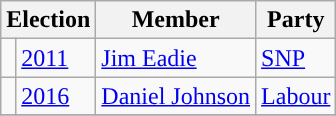<table class="wikitable">
<tr>
<th colspan="2">Election</th>
<th>Member</th>
<th>Party</th>
</tr>
<tr>
<td style="background-color: "></td>
<td><a href='#'>2011</a></td>
<td><a href='#'>Jim Eadie</a></td>
<td><a href='#'>SNP</a></td>
</tr>
<tr>
<td style="background-color: "></td>
<td><a href='#'>2016</a></td>
<td><a href='#'>Daniel Johnson</a></td>
<td><a href='#'>Labour</a></td>
</tr>
<tr>
</tr>
</table>
